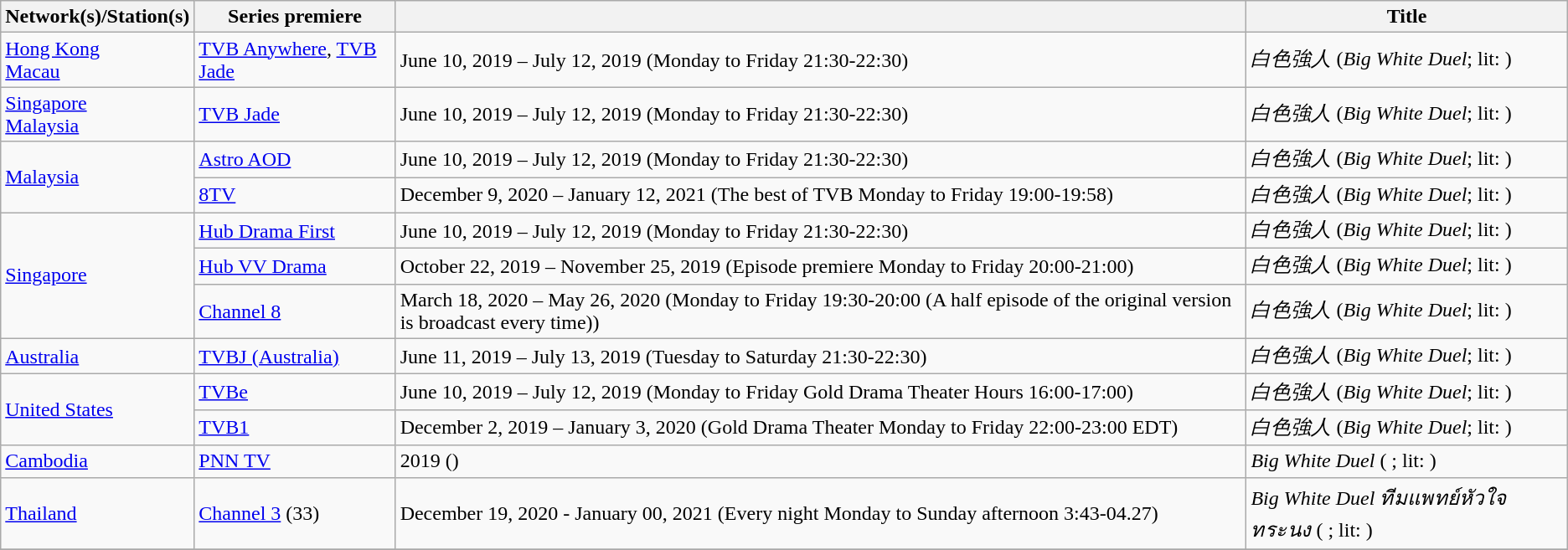<table class="wikitable">
<tr>
<th>Network(s)/Station(s)</th>
<th>Series premiere</th>
<th></th>
<th>Title</th>
</tr>
<tr>
<td> <a href='#'>Hong Kong</a> <br>  <a href='#'>Macau</a></td>
<td><a href='#'>TVB Anywhere</a>, <a href='#'>TVB Jade</a></td>
<td>June 10, 2019 – July 12, 2019 (Monday to Friday 21:30-22:30)</td>
<td><em>白色強人</em> (<em>Big White Duel</em>; lit: <em> </em>)</td>
</tr>
<tr>
<td> <a href='#'>Singapore</a> <br>  <a href='#'>Malaysia</a></td>
<td><a href='#'>TVB Jade</a></td>
<td>June 10, 2019 – July 12, 2019 (Monday to Friday 21:30-22:30)</td>
<td><em>白色強人</em> (<em>Big White Duel</em>; lit: <em> </em>)</td>
</tr>
<tr>
<td rowspan="2"> <a href='#'>Malaysia</a></td>
<td><a href='#'>Astro AOD</a></td>
<td>June 10, 2019 – July 12, 2019 (Monday to Friday 21:30-22:30)</td>
<td><em>白色強人</em> (<em>Big White Duel</em>; lit: <em> </em>)</td>
</tr>
<tr>
<td><a href='#'>8TV</a></td>
<td>December 9, 2020 – January 12, 2021 (The best of TVB Monday to Friday 19:00-19:58)</td>
<td><em>白色強人</em> (<em>Big White Duel</em>; lit: <em> </em>)</td>
</tr>
<tr>
<td rowspan="3"> <a href='#'>Singapore</a></td>
<td><a href='#'>Hub Drama First</a></td>
<td>June 10, 2019 – July 12, 2019 (Monday to Friday 21:30-22:30)</td>
<td><em>白色強人</em> (<em>Big White Duel</em>; lit: <em> </em>)</td>
</tr>
<tr>
<td><a href='#'>Hub VV Drama</a></td>
<td>October 22, 2019 – November 25, 2019 (Episode premiere Monday to Friday 20:00-21:00)</td>
<td><em>白色強人</em> (<em>Big White Duel</em>; lit: <em> </em>)</td>
</tr>
<tr>
<td><a href='#'>Channel 8</a></td>
<td>March 18, 2020 – May 26, 2020 (Monday to Friday 19:30-20:00 (A half episode of the original version is broadcast every time))</td>
<td><em>白色強人</em> (<em>Big White Duel</em>; lit: <em> </em>)</td>
</tr>
<tr>
<td> <a href='#'>Australia</a></td>
<td><a href='#'>TVBJ (Australia)</a></td>
<td>June 11, 2019 – July 13, 2019 (Tuesday to Saturday 21:30-22:30)</td>
<td><em>白色強人</em> (<em>Big White Duel</em>; lit: <em> </em>)</td>
</tr>
<tr>
<td rowspan="2"> <a href='#'>United States</a></td>
<td><a href='#'>TVBe</a></td>
<td>June 10, 2019 – July 12, 2019 (Monday to Friday Gold Drama Theater Hours 16:00-17:00)</td>
<td><em>白色強人</em> (<em>Big White Duel</em>; lit: <em> </em>)</td>
</tr>
<tr>
<td><a href='#'>TVB1</a></td>
<td>December 2, 2019 – January 3, 2020 (Gold Drama Theater Monday to Friday 22:00-23:00 EDT)</td>
<td><em>白色強人</em> (<em>Big White Duel</em>; lit: <em> </em>)</td>
</tr>
<tr>
<td> <a href='#'>Cambodia</a></td>
<td><a href='#'>PNN TV</a></td>
<td>2019 ()</td>
<td><em>Big White Duel</em> (<em> </em>; lit: <em> </em>)</td>
</tr>
<tr>
<td> <a href='#'>Thailand</a></td>
<td><a href='#'>Channel 3</a> (33)</td>
<td>December 19, 2020 - January 00, 2021 (Every night Monday to Sunday afternoon 3:43-04.27)</td>
<td><em>Big White Duel ทีมแพทย์หัวใจทระนง</em> (<em> </em>; lit: <em> </em>)</td>
</tr>
<tr>
</tr>
</table>
